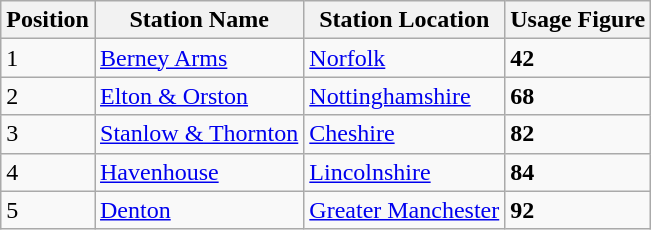<table class="wikitable mw-collapsible">
<tr>
<th>Position</th>
<th>Station Name</th>
<th>Station Location</th>
<th>Usage Figure</th>
</tr>
<tr>
<td>1</td>
<td><a href='#'>Berney Arms</a></td>
<td><a href='#'>Norfolk</a></td>
<td><strong>42</strong></td>
</tr>
<tr>
<td>2</td>
<td><a href='#'>Elton & Orston</a></td>
<td><a href='#'>Nottinghamshire</a></td>
<td><strong>68</strong></td>
</tr>
<tr>
<td>3</td>
<td><a href='#'>Stanlow & Thornton</a></td>
<td><a href='#'>Cheshire</a></td>
<td><strong>82</strong></td>
</tr>
<tr>
<td>4</td>
<td><a href='#'>Havenhouse</a></td>
<td><a href='#'>Lincolnshire</a></td>
<td><strong>84</strong></td>
</tr>
<tr>
<td>5</td>
<td><a href='#'>Denton</a></td>
<td><a href='#'>Greater Manchester</a></td>
<td><strong>92</strong></td>
</tr>
</table>
